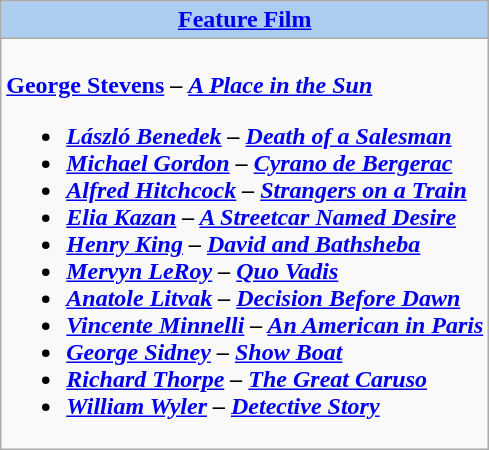<table class=wikitable style="width="100%">
<tr>
<th colspan="2" style="background:#abcdef;"><a href='#'>Feature Film</a></th>
</tr>
<tr>
<td colspan="2" style="vertical-align:top;"><br><strong><a href='#'>George Stevens</a> – <em><a href='#'>A Place in the Sun</a><strong><em><ul><li><a href='#'>László Benedek</a> – </em><a href='#'>Death of a Salesman</a><em></li><li><a href='#'>Michael Gordon</a> – </em><a href='#'>Cyrano de Bergerac</a><em></li><li><a href='#'>Alfred Hitchcock</a> – </em><a href='#'>Strangers on a Train</a><em></li><li><a href='#'>Elia Kazan</a> – </em><a href='#'>A Streetcar Named Desire</a><em></li><li><a href='#'>Henry King</a> – </em><a href='#'>David and Bathsheba</a><em></li><li><a href='#'>Mervyn LeRoy</a> – </em><a href='#'>Quo Vadis</a><em></li><li><a href='#'>Anatole Litvak</a> – </em><a href='#'>Decision Before Dawn</a><em></li><li><a href='#'>Vincente Minnelli</a> –  </em><a href='#'>An American in Paris</a><em></li><li><a href='#'>George Sidney</a> – </em><a href='#'>Show Boat</a><em></li><li><a href='#'>Richard Thorpe</a> – </em><a href='#'>The Great Caruso</a><em></li><li><a href='#'>William Wyler</a> – </em><a href='#'>Detective Story</a><em></li></ul></td>
</tr>
</table>
